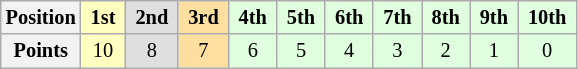<table class="wikitable" style="font-size:85%; text-align:center">
<tr>
<th>Position</th>
<td bgcolor="#ffffbf"> <strong>1st</strong> </td>
<td bgcolor="#dfdfdf"> <strong>2nd</strong> </td>
<td bgcolor="#ffdf9f"> <strong>3rd</strong> </td>
<td bgcolor="#dfffdf"> <strong>4th</strong> </td>
<td bgcolor="#dfffdf"> <strong>5th</strong> </td>
<td bgcolor="#dfffdf"> <strong>6th</strong> </td>
<td bgcolor="#dfffdf"> <strong>7th</strong> </td>
<td bgcolor="#dfffdf"> <strong>8th</strong> </td>
<td bgcolor="#dfffdf"> <strong>9th</strong> </td>
<td bgcolor="#dfffdf"> <strong>10th</strong> </td>
</tr>
<tr>
<th>Points</th>
<td bgcolor="#ffffbf">10</td>
<td bgcolor="#dfdfdf">8</td>
<td bgcolor="#ffdf9f">7</td>
<td bgcolor="#dfffdf">6</td>
<td bgcolor="#dfffdf">5</td>
<td bgcolor="#dfffdf">4</td>
<td bgcolor="#dfffdf">3</td>
<td bgcolor="#dfffdf">2</td>
<td bgcolor="#dfffdf">1</td>
<td bgcolor="#dfffdf">0</td>
</tr>
</table>
